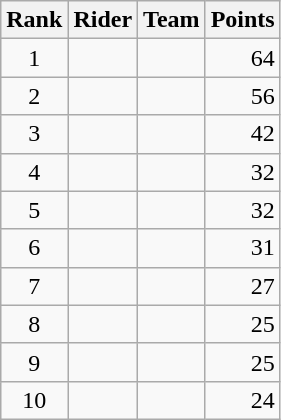<table class="wikitable">
<tr>
<th scope="col">Rank</th>
<th scope="col">Rider</th>
<th scope="col">Team</th>
<th scope="col">Points</th>
</tr>
<tr>
<td style="text-align:center;">1</td>
<td> </td>
<td></td>
<td style="text-align:right;">64</td>
</tr>
<tr>
<td style="text-align:center;">2</td>
<td></td>
<td></td>
<td style="text-align:right;">56</td>
</tr>
<tr>
<td style="text-align:center;">3</td>
<td> </td>
<td></td>
<td style="text-align:right;">42</td>
</tr>
<tr>
<td style="text-align:center;">4</td>
<td></td>
<td></td>
<td style="text-align:right;">32</td>
</tr>
<tr>
<td style="text-align:center;">5</td>
<td></td>
<td></td>
<td style="text-align:right;">32</td>
</tr>
<tr>
<td style="text-align:center;">6</td>
<td></td>
<td></td>
<td style="text-align:right;">31</td>
</tr>
<tr>
<td style="text-align:center;">7</td>
<td></td>
<td></td>
<td style="text-align:right;">27</td>
</tr>
<tr>
<td style="text-align:center;">8</td>
<td></td>
<td></td>
<td style="text-align:right;">25</td>
</tr>
<tr>
<td style="text-align:center;">9</td>
<td></td>
<td></td>
<td style="text-align:right;">25</td>
</tr>
<tr>
<td style="text-align:center;">10</td>
<td> </td>
<td></td>
<td style="text-align:right;">24</td>
</tr>
</table>
